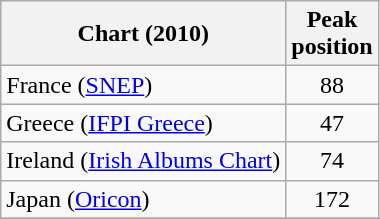<table class="wikitable sortable" style="text-align:center;" border="1">
<tr>
<th scope="col">Chart (2010)</th>
<th scope="col">Peak<br>position</th>
</tr>
<tr>
<td align="left">France (<a href='#'>SNEP</a>)</td>
<td>88</td>
</tr>
<tr>
<td align="left">Greece (<a href='#'>IFPI Greece</a>)</td>
<td>47</td>
</tr>
<tr>
<td align="left">Ireland (<a href='#'>Irish Albums Chart</a>)</td>
<td>74</td>
</tr>
<tr>
<td align="left">Japan (<a href='#'>Oricon</a>)</td>
<td>172</td>
</tr>
<tr>
</tr>
</table>
